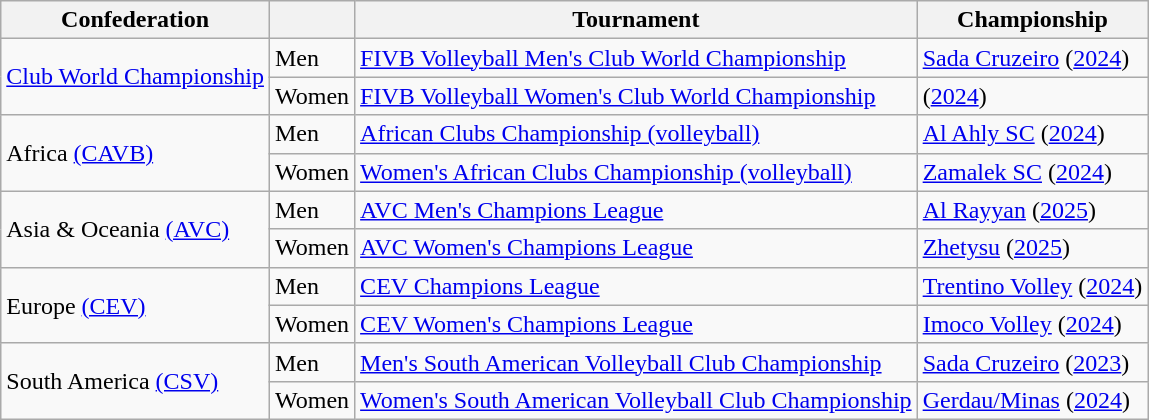<table class=wikitable style="font-size:;">
<tr>
<th>Confederation</th>
<th></th>
<th>Tournament</th>
<th>Championship</th>
</tr>
<tr>
<td rowspan=2><a href='#'>Club World Championship</a></td>
<td>Men</td>
<td><a href='#'>FIVB Volleyball Men's Club World Championship</a></td>
<td> <a href='#'>Sada Cruzeiro</a> (<a href='#'>2024</a>)</td>
</tr>
<tr>
<td>Women</td>
<td><a href='#'>FIVB Volleyball Women's Club World Championship</a></td>
<td> (<a href='#'>2024</a>)</td>
</tr>
<tr>
<td rowspan=2>Africa <a href='#'>(CAVB)</a></td>
<td>Men</td>
<td><a href='#'>African Clubs Championship (volleyball)</a></td>
<td> <a href='#'>Al Ahly SC</a> (<a href='#'>2024</a>)</td>
</tr>
<tr>
<td>Women</td>
<td><a href='#'>Women's African Clubs Championship (volleyball)</a></td>
<td> <a href='#'>Zamalek SC</a> (<a href='#'>2024</a>)</td>
</tr>
<tr>
<td rowspan=2>Asia & Oceania <a href='#'>(AVC)</a></td>
<td>Men</td>
<td><a href='#'>AVC Men's Champions League</a></td>
<td> <a href='#'>Al Rayyan</a> (<a href='#'>2025</a>)</td>
</tr>
<tr>
<td>Women</td>
<td><a href='#'>AVC Women's Champions League</a></td>
<td> <a href='#'>Zhetysu</a> (<a href='#'>2025</a>)</td>
</tr>
<tr>
<td rowspan=2>Europe <a href='#'>(CEV)</a></td>
<td>Men</td>
<td><a href='#'>CEV Champions League</a></td>
<td> <a href='#'>Trentino Volley</a> (<a href='#'>2024</a>)</td>
</tr>
<tr>
<td>Women</td>
<td><a href='#'>CEV Women's Champions League</a></td>
<td> <a href='#'>Imoco Volley</a> (<a href='#'>2024</a>)</td>
</tr>
<tr>
<td rowspan=2>South America <a href='#'>(CSV)</a></td>
<td>Men</td>
<td><a href='#'>Men's South American Volleyball Club Championship</a></td>
<td> <a href='#'>Sada Cruzeiro</a> (<a href='#'>2023</a>)</td>
</tr>
<tr>
<td>Women</td>
<td><a href='#'>Women's South American Volleyball Club Championship</a></td>
<td> <a href='#'>Gerdau/Minas</a> (<a href='#'>2024</a>)</td>
</tr>
</table>
